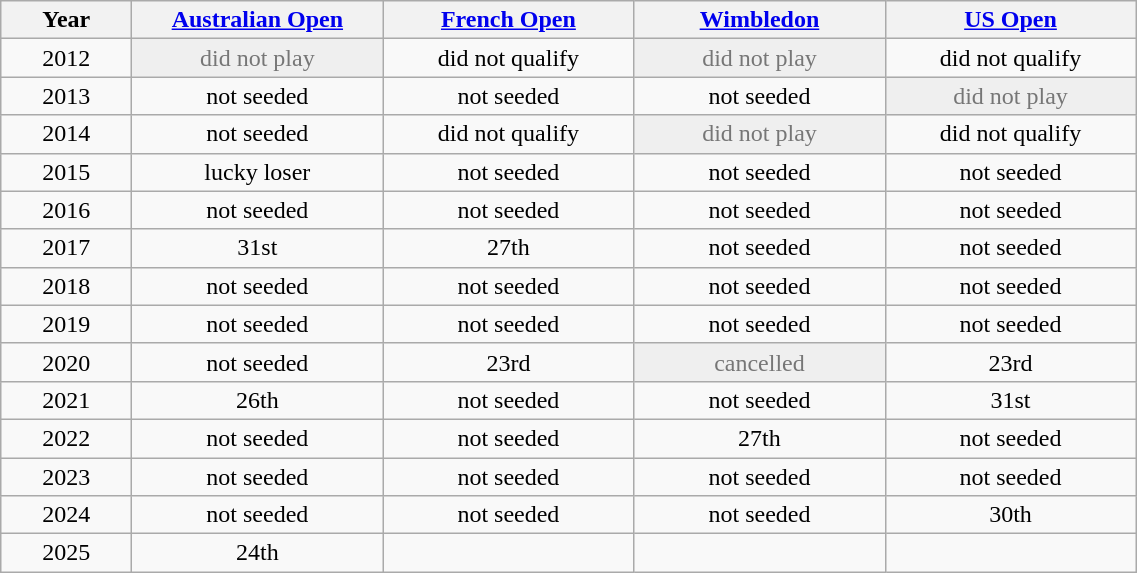<table class="wikitable" style="text-align:center">
<tr>
<th width="80">Year</th>
<th width="160"><a href='#'>Australian Open</a></th>
<th width="160"><a href='#'>French Open</a></th>
<th width="160"><a href='#'>Wimbledon</a></th>
<th width="160"><a href='#'>US Open</a></th>
</tr>
<tr>
<td>2012</td>
<td style=color:#767676 bgcolor=efefef>did not play</td>
<td>did not qualify</td>
<td style=color:#767676 bgcolor=efefef>did not play</td>
<td>did not qualify</td>
</tr>
<tr>
<td>2013</td>
<td>not seeded</td>
<td>not seeded</td>
<td>not seeded</td>
<td style=color:#767676 bgcolor=efefef>did not play</td>
</tr>
<tr>
<td>2014</td>
<td>not seeded</td>
<td>did not qualify</td>
<td style=color:#767676 bgcolor=efefef>did not play</td>
<td>did not qualify</td>
</tr>
<tr>
<td>2015</td>
<td>lucky loser</td>
<td>not seeded</td>
<td>not seeded</td>
<td>not seeded</td>
</tr>
<tr>
<td>2016</td>
<td>not seeded</td>
<td>not seeded</td>
<td>not seeded</td>
<td>not seeded</td>
</tr>
<tr>
<td>2017</td>
<td>31st</td>
<td>27th</td>
<td>not seeded</td>
<td>not seeded</td>
</tr>
<tr>
<td>2018</td>
<td>not seeded</td>
<td>not seeded</td>
<td>not seeded</td>
<td>not seeded</td>
</tr>
<tr>
<td>2019</td>
<td>not seeded</td>
<td>not seeded</td>
<td>not seeded</td>
<td>not seeded</td>
</tr>
<tr>
<td>2020</td>
<td>not seeded</td>
<td>23rd</td>
<td style=color:#767676 bgcolor=efefef>cancelled</td>
<td>23rd</td>
</tr>
<tr>
<td>2021</td>
<td>26th</td>
<td>not seeded</td>
<td>not seeded</td>
<td>31st</td>
</tr>
<tr>
<td>2022</td>
<td>not seeded</td>
<td>not seeded</td>
<td>27th</td>
<td>not seeded</td>
</tr>
<tr>
<td>2023</td>
<td>not seeded</td>
<td>not seeded</td>
<td>not seeded</td>
<td>not seeded</td>
</tr>
<tr>
<td>2024</td>
<td>not seeded</td>
<td>not seeded</td>
<td>not seeded</td>
<td>30th</td>
</tr>
<tr>
<td>2025</td>
<td>24th</td>
<td></td>
<td></td>
<td></td>
</tr>
</table>
